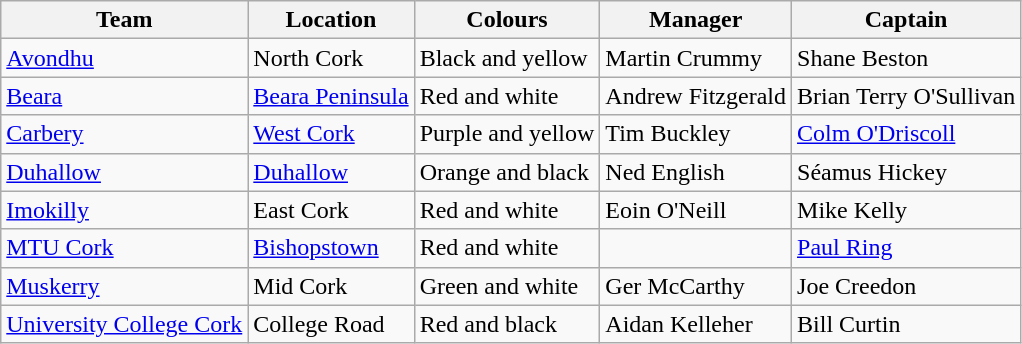<table class="wikitable sortable">
<tr>
<th>Team</th>
<th>Location</th>
<th>Colours</th>
<th>Manager</th>
<th>Captain</th>
</tr>
<tr>
<td><a href='#'>Avondhu</a></td>
<td>North Cork</td>
<td>Black and yellow</td>
<td>Martin Crummy</td>
<td>Shane Beston</td>
</tr>
<tr>
<td><a href='#'>Beara</a></td>
<td><a href='#'>Beara Peninsula</a></td>
<td>Red and white</td>
<td>Andrew Fitzgerald</td>
<td>Brian Terry O'Sullivan</td>
</tr>
<tr>
<td><a href='#'>Carbery</a></td>
<td><a href='#'>West Cork</a></td>
<td>Purple and yellow</td>
<td>Tim Buckley</td>
<td><a href='#'>Colm O'Driscoll</a></td>
</tr>
<tr>
<td><a href='#'>Duhallow</a></td>
<td><a href='#'>Duhallow</a></td>
<td>Orange and black</td>
<td>Ned English</td>
<td>Séamus Hickey</td>
</tr>
<tr>
<td><a href='#'>Imokilly</a></td>
<td>East Cork</td>
<td>Red and white</td>
<td>Eoin O'Neill</td>
<td>Mike Kelly</td>
</tr>
<tr>
<td><a href='#'>MTU Cork</a></td>
<td><a href='#'>Bishopstown</a></td>
<td>Red and white</td>
<td></td>
<td><a href='#'>Paul Ring</a></td>
</tr>
<tr>
<td><a href='#'>Muskerry</a></td>
<td>Mid Cork</td>
<td>Green and white</td>
<td>Ger McCarthy</td>
<td>Joe Creedon</td>
</tr>
<tr>
<td><a href='#'>University College Cork</a></td>
<td>College Road</td>
<td>Red and black</td>
<td>Aidan Kelleher</td>
<td>Bill Curtin</td>
</tr>
</table>
